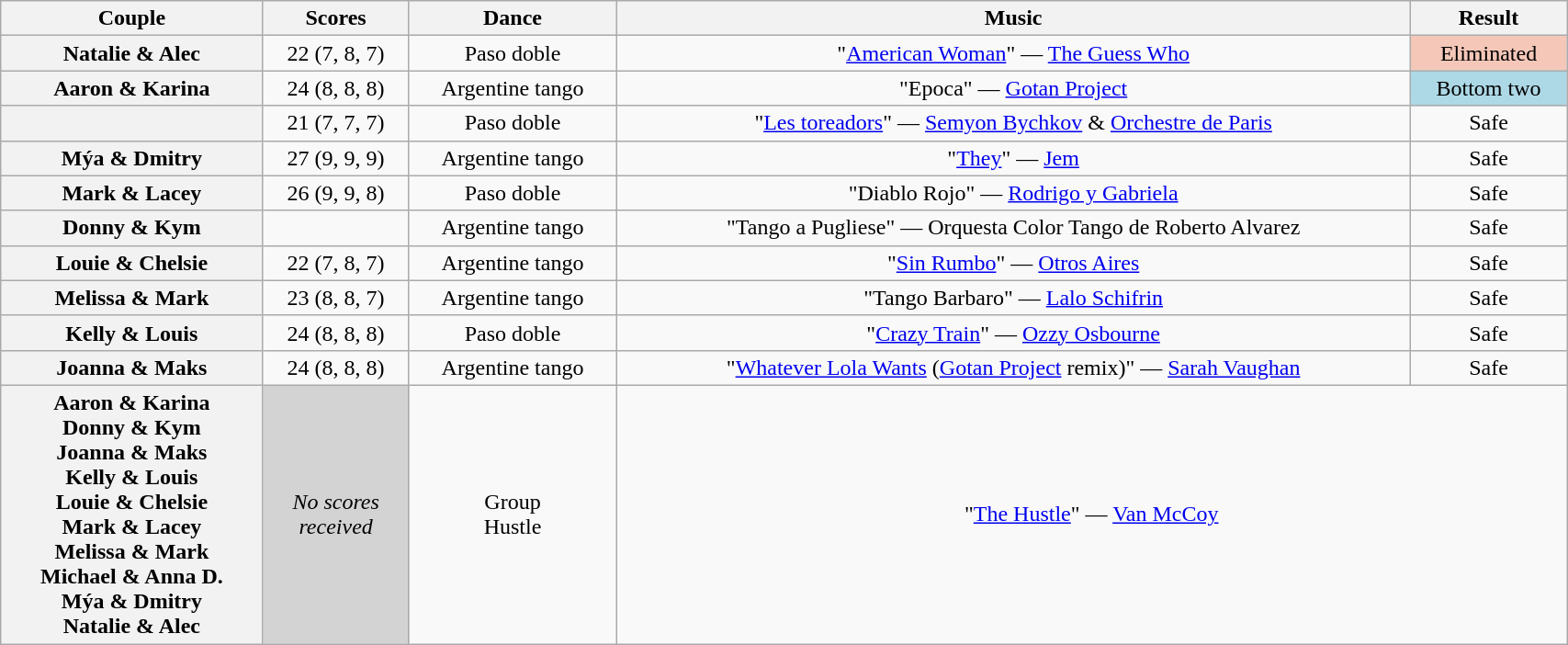<table class="wikitable sortable" style="text-align:center; width:90%">
<tr>
<th scope="col">Couple</th>
<th scope="col">Scores</th>
<th scope="col" class="unsortable">Dance</th>
<th scope="col" class="unsortable">Music</th>
<th scope="col" class="unsortable">Result</th>
</tr>
<tr>
<th scope="row">Natalie & Alec</th>
<td>22 (7, 8, 7)</td>
<td>Paso doble</td>
<td>"<a href='#'>American Woman</a>" — <a href='#'>The Guess Who</a></td>
<td bgcolor=f4c7b8>Eliminated</td>
</tr>
<tr>
<th scope="row">Aaron & Karina</th>
<td>24 (8, 8, 8)</td>
<td>Argentine tango</td>
<td>"Epoca" — <a href='#'>Gotan Project</a></td>
<td bgcolor=lightblue>Bottom two</td>
</tr>
<tr>
<th scope="row"></th>
<td>21 (7, 7, 7)</td>
<td>Paso doble</td>
<td>"<a href='#'>Les toreadors</a>" — <a href='#'>Semyon Bychkov</a> & <a href='#'>Orchestre de Paris</a></td>
<td>Safe</td>
</tr>
<tr>
<th scope="row">Mýa & Dmitry</th>
<td>27 (9, 9, 9)</td>
<td>Argentine tango</td>
<td>"<a href='#'>They</a>" — <a href='#'>Jem</a></td>
<td>Safe</td>
</tr>
<tr>
<th scope="row">Mark & Lacey</th>
<td>26 (9, 9, 8)</td>
<td>Paso doble</td>
<td>"Diablo Rojo" — <a href='#'>Rodrigo y Gabriela</a></td>
<td>Safe</td>
</tr>
<tr>
<th scope="row">Donny & Kym</th>
<td></td>
<td>Argentine tango</td>
<td>"Tango a Pugliese" — Orquesta Color Tango de Roberto Alvarez</td>
<td>Safe</td>
</tr>
<tr>
<th scope="row">Louie & Chelsie</th>
<td>22 (7, 8, 7)</td>
<td>Argentine tango</td>
<td>"<a href='#'>Sin Rumbo</a>" — <a href='#'>Otros Aires</a></td>
<td>Safe</td>
</tr>
<tr>
<th scope="row">Melissa & Mark</th>
<td>23 (8, 8, 7)</td>
<td>Argentine tango</td>
<td>"Tango Barbaro" — <a href='#'>Lalo Schifrin</a></td>
<td>Safe</td>
</tr>
<tr>
<th scope="row">Kelly & Louis</th>
<td>24 (8, 8, 8)</td>
<td>Paso doble</td>
<td>"<a href='#'>Crazy Train</a>" — <a href='#'>Ozzy Osbourne</a></td>
<td>Safe</td>
</tr>
<tr>
<th scope="row">Joanna & Maks</th>
<td>24 (8, 8, 8)</td>
<td>Argentine tango</td>
<td>"<a href='#'>Whatever Lola Wants</a> (<a href='#'>Gotan Project</a> remix)" — <a href='#'>Sarah Vaughan</a></td>
<td>Safe</td>
</tr>
<tr>
<th scope="row">Aaron & Karina<br>Donny & Kym<br>Joanna & Maks<br>Kelly & Louis<br>Louie & Chelsie<br>Mark & Lacey<br>Melissa & Mark<br>Michael & Anna D.<br>Mýa & Dmitry<br>Natalie & Alec</th>
<td bgcolor="lightgrey"><em>No scores<br>received</em></td>
<td>Group<br>Hustle</td>
<td colspan="2">"<a href='#'>The Hustle</a>" — <a href='#'>Van McCoy</a></td>
</tr>
</table>
